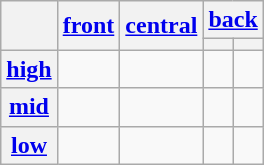<table class="wikitable" style="text-align:center;">
<tr>
<th rowspan=2></th>
<th rowspan=2><a href='#'>front</a></th>
<th rowspan=2><a href='#'>central</a></th>
<th colspan=2><a href='#'>back</a></th>
</tr>
<tr>
<th></th>
<th></th>
</tr>
<tr>
<th><a href='#'>high</a></th>
<td></td>
<td></td>
<td></td>
<td></td>
</tr>
<tr>
<th><a href='#'>mid</a></th>
<td></td>
<td></td>
<td></td>
<td></td>
</tr>
<tr>
<th><a href='#'>low</a></th>
<td></td>
<td></td>
<td></td>
<td></td>
</tr>
</table>
